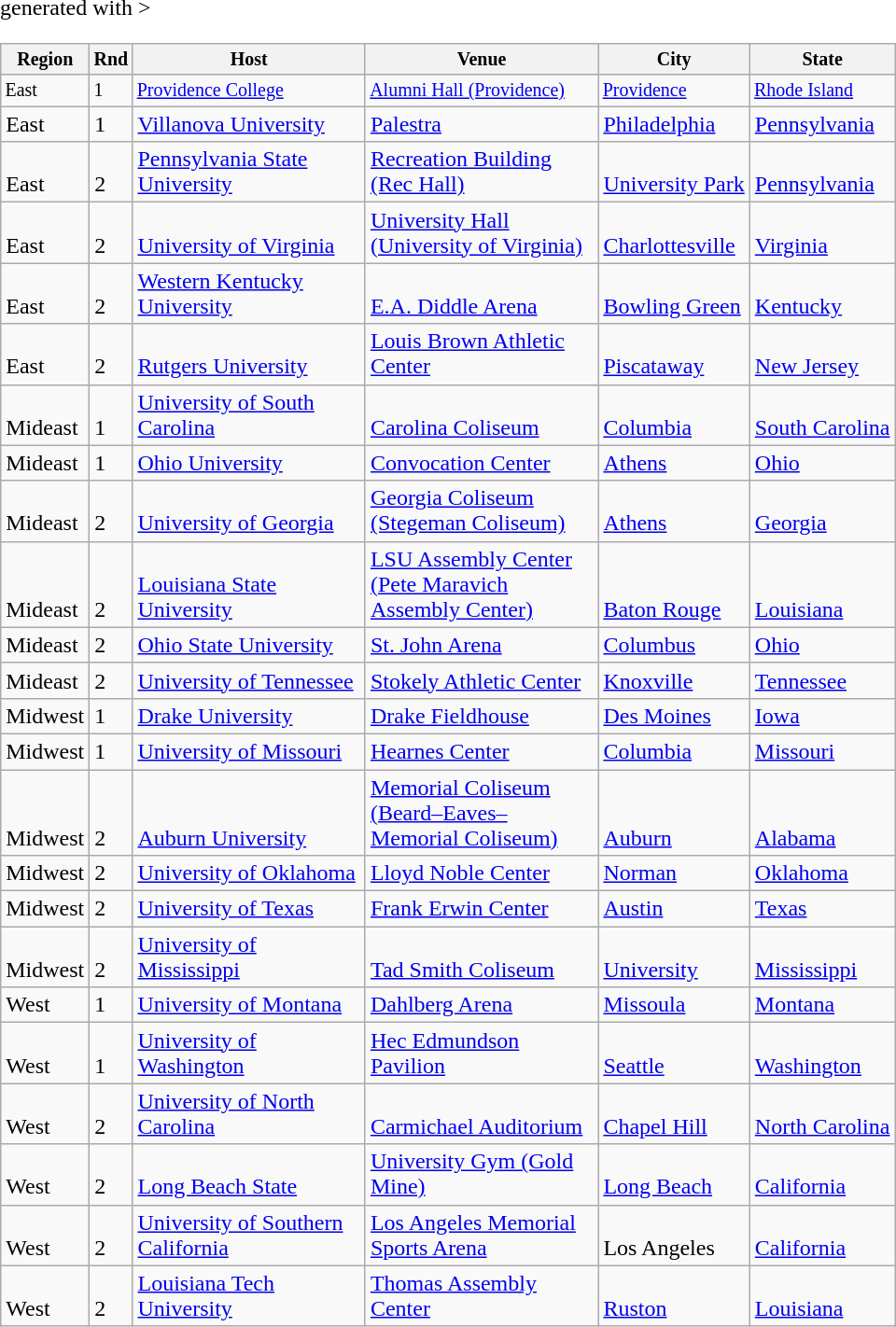<table class="wikitable sortable" <hiddentext>generated with  >
<tr style="font-size:10pt;font-weight:bold"  valign="bottom">
<th>Region</th>
<th>Rnd</th>
<th width="160">Host</th>
<th width="160">Venue</th>
<th>City</th>
<th>State</th>
</tr>
<tr style="font-size:10pt"  valign="bottom">
<td height="14">East</td>
<td>1</td>
<td><a href='#'>Providence College</a></td>
<td><a href='#'>Alumni Hall (Providence)</a></td>
<td><a href='#'>Providence</a></td>
<td><a href='#'>Rhode Island</a></td>
</tr>
<tr valign="bottom">
<td height="14">East</td>
<td>1</td>
<td><a href='#'>Villanova University</a></td>
<td><a href='#'>Palestra</a></td>
<td><a href='#'>Philadelphia</a></td>
<td><a href='#'>Pennsylvania</a></td>
</tr>
<tr valign="bottom">
<td height="14">East</td>
<td>2</td>
<td><a href='#'>Pennsylvania State University</a></td>
<td><a href='#'>Recreation Building (Rec Hall)</a></td>
<td><a href='#'>University Park</a></td>
<td><a href='#'>Pennsylvania</a></td>
</tr>
<tr valign="bottom">
<td height="14">East</td>
<td>2</td>
<td><a href='#'>University of Virginia</a></td>
<td><a href='#'>University Hall (University of Virginia)</a></td>
<td><a href='#'>Charlottesville</a></td>
<td><a href='#'>Virginia</a></td>
</tr>
<tr valign="bottom">
<td height="14">East</td>
<td>2</td>
<td><a href='#'>Western Kentucky University</a></td>
<td><a href='#'>E.A. Diddle Arena</a></td>
<td><a href='#'>Bowling Green</a></td>
<td><a href='#'>Kentucky</a></td>
</tr>
<tr valign="bottom">
<td height="14">East</td>
<td>2</td>
<td><a href='#'>Rutgers University</a></td>
<td><a href='#'>Louis Brown Athletic Center</a></td>
<td><a href='#'>Piscataway</a></td>
<td><a href='#'>New Jersey</a></td>
</tr>
<tr valign="bottom">
<td height="14">Mideast</td>
<td>1</td>
<td><a href='#'>University of South Carolina</a></td>
<td><a href='#'>Carolina Coliseum</a></td>
<td><a href='#'>Columbia</a></td>
<td><a href='#'>South Carolina</a></td>
</tr>
<tr valign="bottom">
<td height="14">Mideast</td>
<td>1</td>
<td><a href='#'>Ohio University</a></td>
<td><a href='#'>Convocation Center</a></td>
<td><a href='#'>Athens</a></td>
<td><a href='#'>Ohio</a></td>
</tr>
<tr valign="bottom">
<td height="14">Mideast</td>
<td>2</td>
<td><a href='#'>University of Georgia</a></td>
<td><a href='#'>Georgia Coliseum (Stegeman Coliseum)</a></td>
<td><a href='#'>Athens</a></td>
<td><a href='#'>Georgia</a></td>
</tr>
<tr valign="bottom">
<td height="14">Mideast</td>
<td>2</td>
<td><a href='#'>Louisiana State University</a></td>
<td><a href='#'>LSU Assembly Center (Pete Maravich Assembly Center)</a></td>
<td><a href='#'>Baton Rouge</a></td>
<td><a href='#'>Louisiana</a></td>
</tr>
<tr valign="bottom">
<td height="14">Mideast</td>
<td>2</td>
<td><a href='#'>Ohio State University</a></td>
<td><a href='#'>St. John Arena</a></td>
<td><a href='#'>Columbus</a></td>
<td><a href='#'>Ohio</a></td>
</tr>
<tr valign="bottom">
<td height="14">Mideast</td>
<td>2</td>
<td><a href='#'>University of Tennessee</a></td>
<td><a href='#'>Stokely Athletic Center</a></td>
<td><a href='#'>Knoxville</a></td>
<td><a href='#'>Tennessee</a></td>
</tr>
<tr valign="bottom">
<td height="14">Midwest</td>
<td>1</td>
<td><a href='#'>Drake University</a></td>
<td><a href='#'>Drake Fieldhouse</a></td>
<td><a href='#'>Des Moines</a></td>
<td><a href='#'>Iowa</a></td>
</tr>
<tr valign="bottom">
<td height="14">Midwest</td>
<td>1</td>
<td><a href='#'>University of Missouri</a></td>
<td><a href='#'>Hearnes Center</a></td>
<td><a href='#'>Columbia</a></td>
<td><a href='#'>Missouri</a></td>
</tr>
<tr valign="bottom">
<td height="14">Midwest</td>
<td>2</td>
<td><a href='#'>Auburn University</a></td>
<td><a href='#'>Memorial Coliseum (Beard–Eaves–Memorial Coliseum)</a></td>
<td><a href='#'>Auburn</a></td>
<td><a href='#'>Alabama</a></td>
</tr>
<tr valign="bottom">
<td height="14">Midwest</td>
<td>2</td>
<td><a href='#'>University of Oklahoma</a></td>
<td><a href='#'>Lloyd Noble Center</a></td>
<td><a href='#'>Norman</a></td>
<td><a href='#'>Oklahoma</a></td>
</tr>
<tr valign="bottom">
<td height="14">Midwest</td>
<td>2</td>
<td><a href='#'>University of Texas</a></td>
<td><a href='#'>Frank Erwin Center</a></td>
<td><a href='#'>Austin</a></td>
<td><a href='#'>Texas</a></td>
</tr>
<tr valign="bottom">
<td height="14">Midwest</td>
<td>2</td>
<td><a href='#'>University of Mississippi</a></td>
<td><a href='#'>Tad Smith Coliseum</a></td>
<td><a href='#'>University</a></td>
<td><a href='#'>Mississippi</a></td>
</tr>
<tr valign="bottom">
<td height="14">West</td>
<td>1</td>
<td><a href='#'>University of Montana</a></td>
<td><a href='#'>Dahlberg Arena</a></td>
<td><a href='#'>Missoula</a></td>
<td><a href='#'>Montana</a></td>
</tr>
<tr valign="bottom">
<td height="14">West</td>
<td>1</td>
<td><a href='#'>University of Washington</a></td>
<td><a href='#'>Hec Edmundson Pavilion</a></td>
<td><a href='#'>Seattle</a></td>
<td><a href='#'>Washington</a></td>
</tr>
<tr valign="bottom">
<td height="14">West</td>
<td>2</td>
<td><a href='#'>University of North Carolina</a></td>
<td><a href='#'>Carmichael Auditorium</a></td>
<td><a href='#'>Chapel Hill</a></td>
<td><a href='#'>North Carolina</a></td>
</tr>
<tr valign="bottom">
<td height="14">West</td>
<td>2</td>
<td><a href='#'>Long Beach State</a></td>
<td><a href='#'>University Gym (Gold Mine)</a></td>
<td><a href='#'>Long Beach</a></td>
<td><a href='#'>California</a></td>
</tr>
<tr valign="bottom">
<td height="14">West</td>
<td>2</td>
<td><a href='#'>University of Southern California</a></td>
<td><a href='#'>Los Angeles Memorial Sports Arena</a></td>
<td>Los Angeles</td>
<td><a href='#'>California</a></td>
</tr>
<tr valign="bottom">
<td height="14">West</td>
<td>2</td>
<td><a href='#'>Louisiana Tech University</a></td>
<td><a href='#'>Thomas Assembly Center</a></td>
<td><a href='#'>Ruston</a></td>
<td><a href='#'>Louisiana</a></td>
</tr>
</table>
